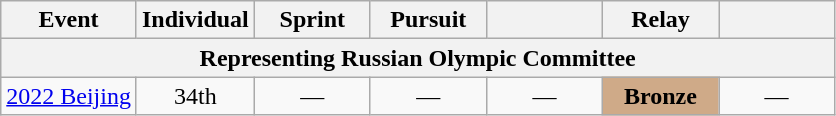<table class="wikitable" style="text-align: center;">
<tr>
<th>Event</th>
<th style="width:70px;">Individual</th>
<th style="width:70px;">Sprint</th>
<th style="width:70px;">Pursuit</th>
<th style="width:70px;"></th>
<th style="width:70px;">Relay</th>
<th style="width:70px;"></th>
</tr>
<tr>
<th colspan=7>Representing  Russian Olympic Committee</th>
</tr>
<tr>
<td align=left> <a href='#'>2022 Beijing</a></td>
<td>34th</td>
<td>―</td>
<td>―</td>
<td>―</td>
<td style="background:#cfaa88;"><strong>Bronze</strong></td>
<td>―</td>
</tr>
</table>
